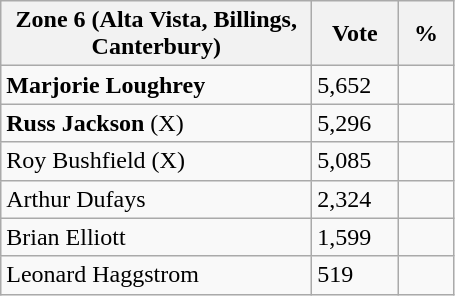<table class="wikitable">
<tr>
<th bgcolor="#DDDDFF" width="200px">Zone 6 (Alta Vista, Billings, Canterbury)</th>
<th bgcolor="#DDDDFF" width="50px">Vote</th>
<th bgcolor="#DDDDFF" width="30px">%</th>
</tr>
<tr>
<td><strong>Marjorie Loughrey</strong></td>
<td>5,652</td>
<td></td>
</tr>
<tr>
<td><strong>Russ Jackson</strong> (X)</td>
<td>5,296</td>
<td></td>
</tr>
<tr>
<td>Roy Bushfield (X)</td>
<td>5,085</td>
<td></td>
</tr>
<tr>
<td>Arthur Dufays</td>
<td>2,324</td>
<td></td>
</tr>
<tr>
<td>Brian Elliott</td>
<td>1,599</td>
<td></td>
</tr>
<tr>
<td>Leonard Haggstrom</td>
<td>519</td>
<td></td>
</tr>
</table>
